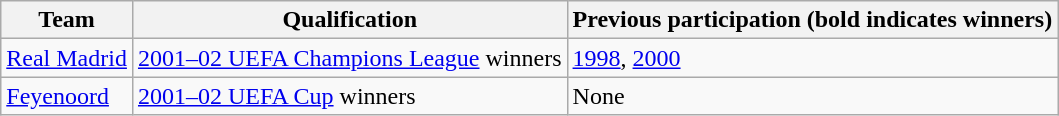<table class="wikitable">
<tr>
<th>Team</th>
<th>Qualification</th>
<th>Previous participation (bold indicates winners)</th>
</tr>
<tr>
<td> <a href='#'>Real Madrid</a></td>
<td><a href='#'>2001–02 UEFA Champions League</a> winners</td>
<td><a href='#'>1998</a>, <a href='#'>2000</a></td>
</tr>
<tr>
<td> <a href='#'>Feyenoord</a></td>
<td><a href='#'>2001–02 UEFA Cup</a> winners</td>
<td>None</td>
</tr>
</table>
